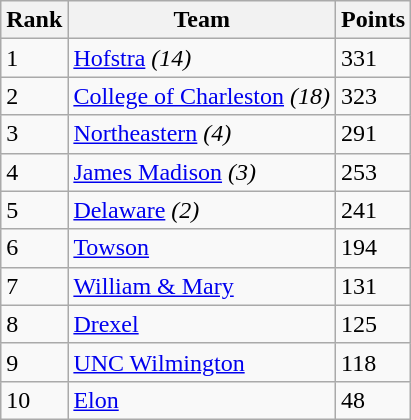<table class="wikitable">
<tr>
<th>Rank</th>
<th>Team</th>
<th>Points</th>
</tr>
<tr>
<td>1</td>
<td><a href='#'>Hofstra</a> <em>(14)</em></td>
<td>331</td>
</tr>
<tr>
<td>2</td>
<td><a href='#'>College of Charleston</a>  <em>(18)</em></td>
<td>323</td>
</tr>
<tr>
<td>3</td>
<td><a href='#'>Northeastern</a> <em>(4)</em></td>
<td>291</td>
</tr>
<tr>
<td>4</td>
<td><a href='#'>James Madison</a> <em>(3)</em></td>
<td>253</td>
</tr>
<tr>
<td>5</td>
<td><a href='#'>Delaware</a> <em>(2)</em></td>
<td>241</td>
</tr>
<tr>
<td>6</td>
<td><a href='#'>Towson</a></td>
<td>194</td>
</tr>
<tr>
<td>7</td>
<td><a href='#'>William & Mary</a></td>
<td>131</td>
</tr>
<tr>
<td>8</td>
<td><a href='#'>Drexel</a></td>
<td>125</td>
</tr>
<tr>
<td>9</td>
<td><a href='#'>UNC Wilmington</a></td>
<td>118</td>
</tr>
<tr>
<td>10</td>
<td><a href='#'>Elon</a></td>
<td>48</td>
</tr>
</table>
